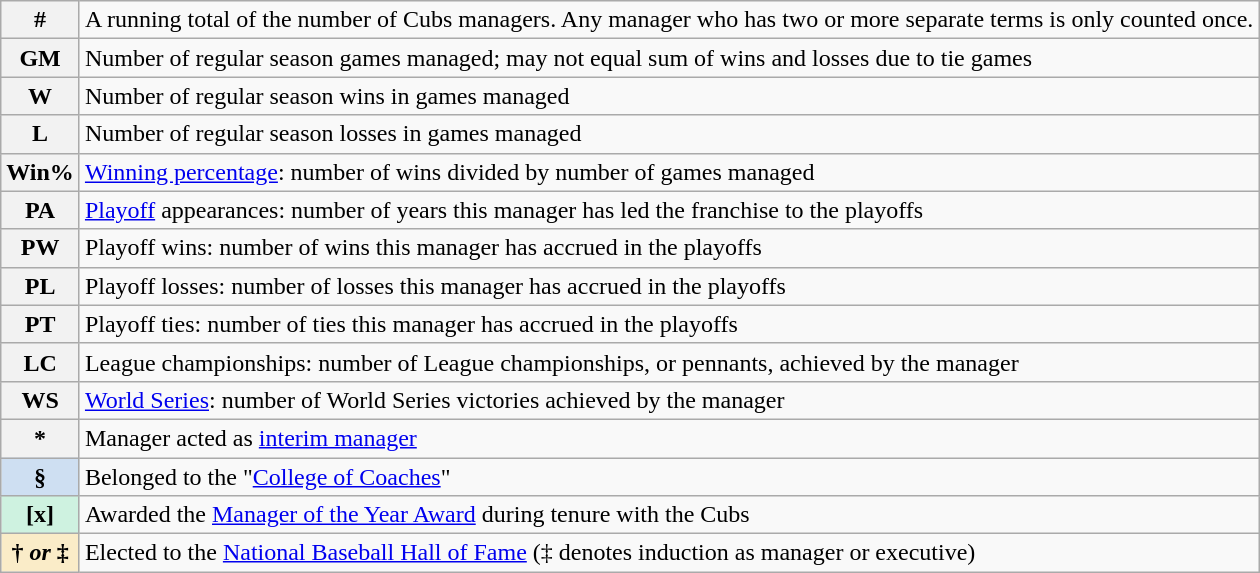<table class="wikitable">
<tr>
<th scope="row" align="center">#</th>
<td>A running total of the number of Cubs managers. Any manager who has two or more separate terms is only counted once.</td>
</tr>
<tr>
<th scope="row" align="center">GM</th>
<td>Number of regular season games managed; may not equal sum of wins and losses due to tie games</td>
</tr>
<tr>
<th scope="row" align="center">W</th>
<td>Number of regular season wins in games managed</td>
</tr>
<tr>
<th scope="row" align="center">L</th>
<td>Number of regular season losses in games managed</td>
</tr>
<tr>
<th scope="row" align="center">Win%</th>
<td><a href='#'>Winning percentage</a>: number of wins divided by number of games managed</td>
</tr>
<tr>
<th scope="row" align="center">PA</th>
<td><a href='#'>Playoff</a> appearances: number of years this manager has led the franchise to the playoffs</td>
</tr>
<tr>
<th scope="row" align="center">PW</th>
<td>Playoff wins: number of wins this manager has accrued in the playoffs</td>
</tr>
<tr>
<th scope="row" align="center">PL</th>
<td>Playoff losses: number of losses this manager has accrued in the playoffs</td>
</tr>
<tr>
<th scope="row" align="center">PT</th>
<td>Playoff ties: number of ties this manager has accrued in the playoffs</td>
</tr>
<tr>
<th scope="row" align="center">LC</th>
<td>League championships: number of League championships, or pennants, achieved by the manager</td>
</tr>
<tr>
<th scope="row" align="center">WS</th>
<td><a href='#'>World Series</a>: number of World Series victories achieved by the manager</td>
</tr>
<tr>
<th scope="row" align="center">*</th>
<td>Manager acted as <a href='#'>interim manager</a></td>
</tr>
<tr>
<th scope="row" align="center" style="background: #cedff2">§</th>
<td>Belonged to the "<a href='#'>College of Coaches</a>"</td>
</tr>
<tr>
<th scope="row" align="center" style="background: #cef2e0">[x]</th>
<td>Awarded the <a href='#'>Manager of the Year Award</a> during tenure with the Cubs</td>
</tr>
<tr>
<th scope="row" align="center" style="background: #faecc8">† <em>or</em> ‡</th>
<td>Elected to the <a href='#'>National Baseball Hall of Fame</a> (‡ denotes induction as manager or executive)</td>
</tr>
</table>
